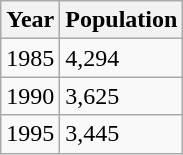<table class="wikitable">
<tr>
<th>Year</th>
<th>Population</th>
</tr>
<tr>
<td>1985</td>
<td>4,294</td>
</tr>
<tr>
<td>1990</td>
<td>3,625</td>
</tr>
<tr>
<td>1995</td>
<td>3,445</td>
</tr>
</table>
